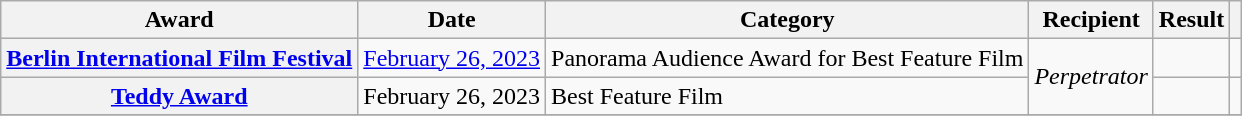<table class="wikitable sortable plainrowheaders">
<tr>
<th>Award</th>
<th>Date</th>
<th>Category</th>
<th>Recipient</th>
<th>Result</th>
<th></th>
</tr>
<tr>
<th scope="row"><a href='#'>Berlin International Film Festival</a></th>
<td><a href='#'>February 26, 2023</a></td>
<td>Panorama Audience Award for Best Feature Film</td>
<td rowspan="2"><em>Perpetrator</em></td>
<td></td>
<td align="center" rowspan="1"></td>
</tr>
<tr>
<th scope="row"><a href='#'>Teddy Award</a></th>
<td>February 26, 2023</td>
<td>Best Feature Film</td>
<td></td>
<td align="center" rowspan="1"></td>
</tr>
<tr>
</tr>
</table>
